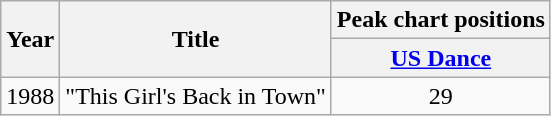<table class="wikitable plainrowheaders" style="text-align:center;">
<tr>
<th scope="col" rowspan="2">Year</th>
<th scope="col" rowspan="2">Title</th>
<th scope="col" colspan="1">Peak chart positions</th>
</tr>
<tr>
<th scope="col"><a href='#'>US Dance</a></th>
</tr>
<tr>
<td>1988</td>
<td>"This Girl's Back in Town"</td>
<td>29</td>
</tr>
</table>
